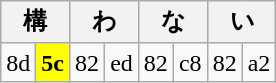<table class="wikitable" style="text-align:center;">
<tr>
<th colspan="2">構</th>
<th colspan="2">わ</th>
<th colspan="2">な</th>
<th colspan="2">い</th>
</tr>
<tr>
<td>8d</td>
<td style="background: yellow;"><strong>5c</strong></td>
<td>82</td>
<td>ed</td>
<td>82</td>
<td>c8</td>
<td>82</td>
<td>a2</td>
</tr>
</table>
